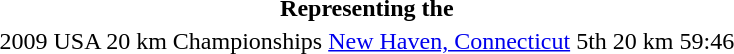<table>
<tr>
<th colspan="7">Representing the </th>
</tr>
<tr>
<td>2009</td>
<td>USA 20 km Championships</td>
<td><a href='#'>New Haven, Connecticut</a></td>
<td>5th</td>
<td>20 km</td>
<td>59:46</td>
</tr>
</table>
